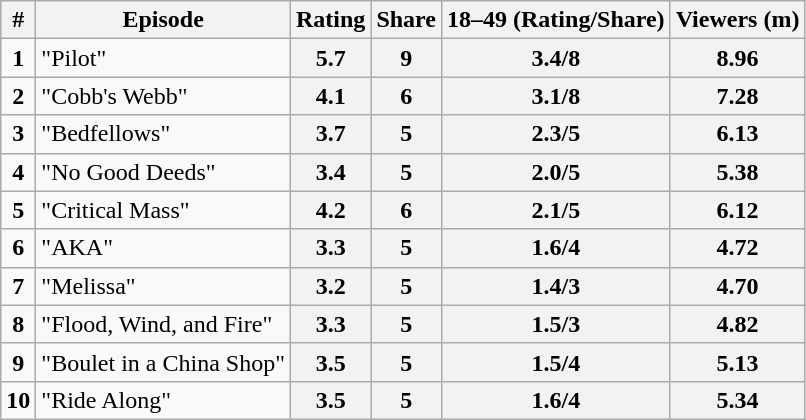<table class="wikitable sortable">
<tr>
<th>#</th>
<th>Episode</th>
<th>Rating</th>
<th>Share</th>
<th>18–49 (Rating/Share)</th>
<th>Viewers (m)</th>
</tr>
<tr>
<td style="text-align:center"><strong>1</strong></td>
<td>"Pilot"</td>
<th style="text-align:center">5.7</th>
<th style="text-align:center">9</th>
<th style="text-align:center">3.4/8</th>
<th style="text-align:center">8.96</th>
</tr>
<tr>
<td style="text-align:center"><strong>2</strong></td>
<td>"Cobb's Webb"</td>
<th style="text-align:center">4.1</th>
<th style="text-align:center">6</th>
<th style="text-align:center">3.1/8</th>
<th style="text-align:center">7.28</th>
</tr>
<tr>
<td style="text-align:center"><strong>3</strong></td>
<td>"Bedfellows"</td>
<th style="text-align:center">3.7</th>
<th style="text-align:center">5</th>
<th style="text-align:center">2.3/5</th>
<th style="text-align:center">6.13</th>
</tr>
<tr>
<td style="text-align:center"><strong>4</strong></td>
<td>"No Good Deeds"</td>
<th style="text-align:center">3.4</th>
<th style="text-align:center">5</th>
<th style="text-align:center">2.0/5</th>
<th style="text-align:center">5.38</th>
</tr>
<tr>
<td style="text-align:center"><strong>5</strong></td>
<td>"Critical Mass"</td>
<th style="text-align:center">4.2</th>
<th style="text-align:center">6</th>
<th style="text-align:center">2.1/5</th>
<th style="text-align:center">6.12</th>
</tr>
<tr>
<td style="text-align:center"><strong>6</strong></td>
<td>"AKA"</td>
<th style="text-align:center">3.3</th>
<th style="text-align:center">5</th>
<th style="text-align:center">1.6/4</th>
<th style="text-align:center">4.72</th>
</tr>
<tr>
<td style="text-align:center"><strong>7</strong></td>
<td>"Melissa"</td>
<th style="text-align:center">3.2</th>
<th style="text-align:center">5</th>
<th style="text-align:center">1.4/3</th>
<th style="text-align:center">4.70</th>
</tr>
<tr>
<td style="text-align:center"><strong>8</strong></td>
<td>"Flood, Wind, and Fire"</td>
<th style="text-align:center">3.3</th>
<th style="text-align:center">5</th>
<th style="text-align:center">1.5/3</th>
<th style="text-align:center">4.82</th>
</tr>
<tr>
<td style="text-align:center"><strong>9</strong></td>
<td>"Boulet in a China Shop"</td>
<th style="text-align:center">3.5</th>
<th style="text-align:center">5</th>
<th style="text-align:center">1.5/4</th>
<th style="text-align:center">5.13</th>
</tr>
<tr>
<td style="text-align:center"><strong>10</strong></td>
<td>"Ride Along"</td>
<th style="text-align:center">3.5</th>
<th style="text-align:center">5</th>
<th style="text-align:center">1.6/4</th>
<th style="text-align:center">5.34</th>
</tr>
</table>
